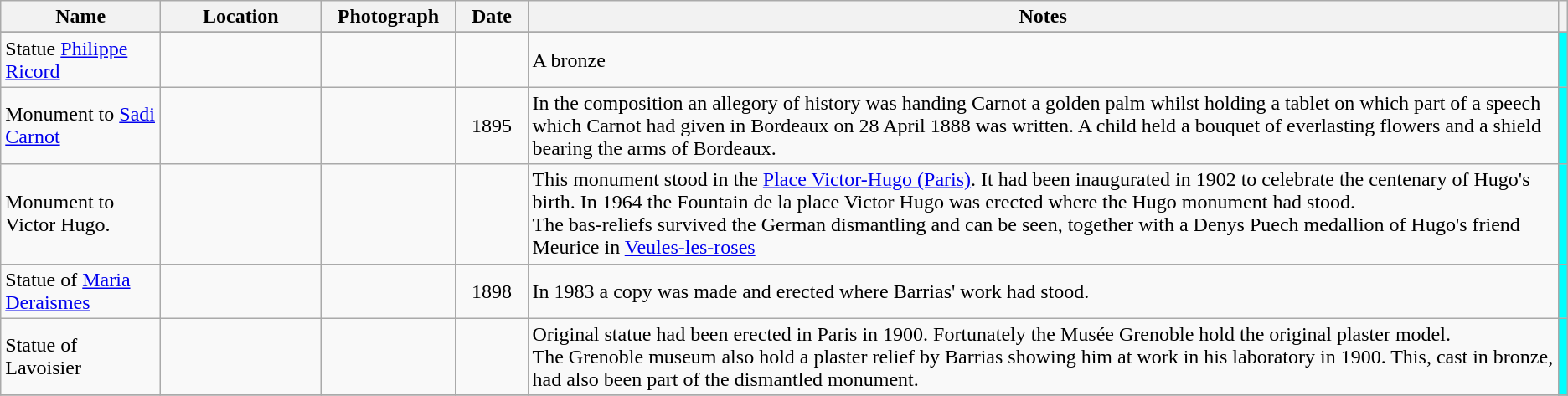<table class="wikitable sortable plainrowheaders">
<tr>
<th scope="col" style="width:120px">Name</th>
<th scope="col" style="width:120px">Location</th>
<th scope="col" style="width:100px" class="unsortable">Photograph</th>
<th scope="col" style="width:50px">Date</th>
<th scope="col" class="unsortable">Notes</th>
<th scope="col" class="unsortable"></th>
</tr>
<tr>
</tr>
<tr>
<td>Statue <a href='#'>Philippe Ricord</a></td>
<td></td>
<td></td>
<td align="center"></td>
<td>A bronze</td>
<th style="background: cyan"></th>
</tr>
<tr>
<td>Monument to <a href='#'>Sadi Carnot</a></td>
<td></td>
<td></td>
<td align="center">1895</td>
<td>In the composition an allegory of history was handing Carnot a golden palm whilst holding a tablet on which part of a speech which Carnot had given in Bordeaux on 28 April 1888 was written. A child held a bouquet of everlasting flowers and a shield bearing the arms of Bordeaux.</td>
<th style="background: cyan"></th>
</tr>
<tr>
<td>Monument to Victor Hugo.</td>
<td></td>
<td></td>
<td></td>
<td>This monument stood in the <a href='#'>Place Victor-Hugo (Paris)</a>. It had been inaugurated in 1902 to celebrate the centenary of Hugo's birth. In 1964 the Fountain de la place Victor Hugo was erected where the Hugo monument had stood.<br>The bas-reliefs survived the German dismantling and can be seen, together with a Denys Puech medallion of Hugo's friend Meurice in <a href='#'>Veules-les-roses</a>
</td>
<th style="background: cyan"></th>
</tr>
<tr>
<td>Statue of <a href='#'>Maria Deraismes</a></td>
<td></td>
<td></td>
<td align="center">1898</td>
<td>In 1983 a copy was made and erected where Barrias' work had stood.</td>
<th style="background: cyan"></th>
</tr>
<tr>
<td>Statue of Lavoisier</td>
<td></td>
<td></td>
<td></td>
<td>Original statue had been erected in Paris in 1900. Fortunately the Musée Grenoble hold the original plaster model.<br>
The Grenoble museum also hold a plaster relief by Barrias showing him at work in his laboratory in 1900. This, cast in bronze, had also been part of the dismantled monument.</td>
<th style="background: cyan"></th>
</tr>
<tr>
</tr>
</table>
